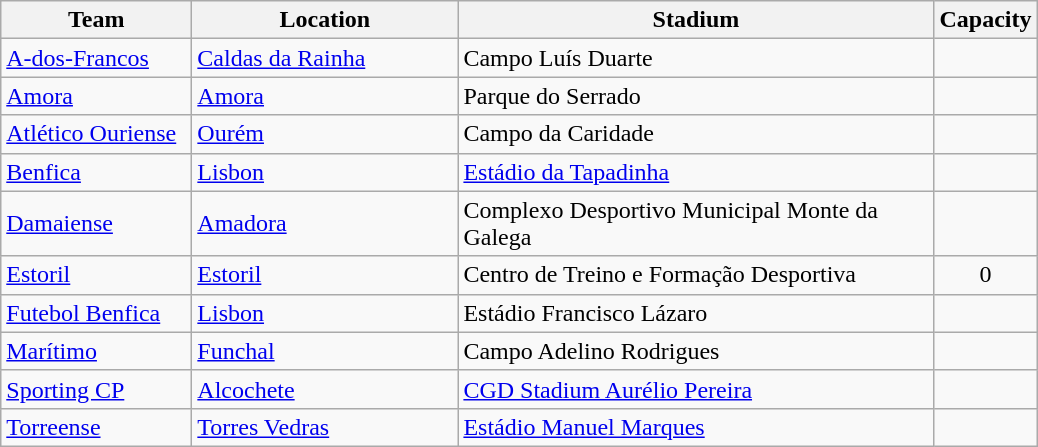<table class="wikitable sortable">
<tr>
<th width="120">Team</th>
<th width="170">Location</th>
<th width="310">Stadium</th>
<th>Capacity</th>
</tr>
<tr>
<td><a href='#'>A-dos-Francos</a></td>
<td><a href='#'>Caldas da Rainha</a></td>
<td>Campo Luís Duarte</td>
<td style="text-align:center"></td>
</tr>
<tr>
<td><a href='#'>Amora</a></td>
<td><a href='#'>Amora</a></td>
<td>Parque do Serrado</td>
<td style="text-align:center"></td>
</tr>
<tr>
<td><a href='#'>Atlético Ouriense</a></td>
<td><a href='#'>Ourém</a></td>
<td>Campo da Caridade</td>
<td style="text-align:center"></td>
</tr>
<tr>
<td><a href='#'>Benfica</a></td>
<td><a href='#'>Lisbon</a> </td>
<td><a href='#'>Estádio da Tapadinha</a></td>
<td style="text-align:center"></td>
</tr>
<tr>
<td><a href='#'>Damaiense</a></td>
<td><a href='#'>Amadora</a></td>
<td>Complexo Desportivo Municipal Monte da Galega</td>
<td style="text-align:center"></td>
</tr>
<tr>
<td><a href='#'>Estoril</a></td>
<td><a href='#'>Estoril</a></td>
<td>Centro de Treino e Formação Desportiva</td>
<td style="text-align:center">0</td>
</tr>
<tr>
<td><a href='#'>Futebol Benfica</a></td>
<td><a href='#'>Lisbon</a></td>
<td>Estádio Francisco Lázaro</td>
<td style="text-align:center"></td>
</tr>
<tr>
<td><a href='#'>Marítimo</a></td>
<td><a href='#'>Funchal</a></td>
<td>Campo Adelino Rodrigues</td>
<td style="text-align:center"></td>
</tr>
<tr>
<td><a href='#'>Sporting CP</a></td>
<td><a href='#'>Alcochete</a></td>
<td><a href='#'>CGD Stadium Aurélio Pereira</a></td>
<td style="text-align:center"></td>
</tr>
<tr>
<td><a href='#'>Torreense</a></td>
<td><a href='#'>Torres Vedras</a></td>
<td><a href='#'>Estádio Manuel Marques</a></td>
<td style="text-align:center"></td>
</tr>
</table>
